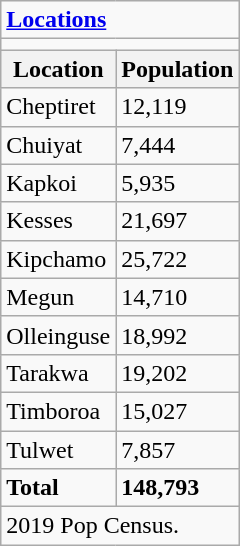<table class="wikitable">
<tr>
<td colspan="2"><strong><a href='#'>Locations</a></strong></td>
</tr>
<tr>
<td colspan="2"></td>
</tr>
<tr>
<th>Location</th>
<th>Population</th>
</tr>
<tr>
<td>Cheptiret</td>
<td>12,119</td>
</tr>
<tr>
<td>Chuiyat</td>
<td>7,444</td>
</tr>
<tr>
<td>Kapkoi</td>
<td>5,935</td>
</tr>
<tr>
<td>Kesses</td>
<td>21,697</td>
</tr>
<tr>
<td>Kipchamo</td>
<td>25,722</td>
</tr>
<tr>
<td>Megun</td>
<td>14,710</td>
</tr>
<tr>
<td>Olleinguse</td>
<td>18,992</td>
</tr>
<tr>
<td>Tarakwa</td>
<td>19,202</td>
</tr>
<tr>
<td>Timboroa</td>
<td>15,027</td>
</tr>
<tr>
<td>Tulwet</td>
<td>7,857</td>
</tr>
<tr>
<td><strong>Total</strong></td>
<td><strong>148,793</strong></td>
</tr>
<tr>
<td colspan="2">2019  Pop Census.</td>
</tr>
</table>
